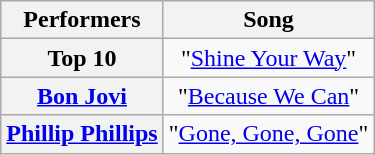<table class="wikitable" style="text-align:center;">
<tr>
<th scope="col">Performers</th>
<th scope="col">Song</th>
</tr>
<tr>
<th scope="row">Top 10</th>
<td>"<a href='#'>Shine Your Way</a>"</td>
</tr>
<tr>
<th scope="row"><a href='#'>Bon Jovi</a></th>
<td>"<a href='#'>Because We Can</a>"</td>
</tr>
<tr>
<th scope="row"><a href='#'>Phillip Phillips</a></th>
<td>"<a href='#'>Gone, Gone, Gone</a>"</td>
</tr>
</table>
